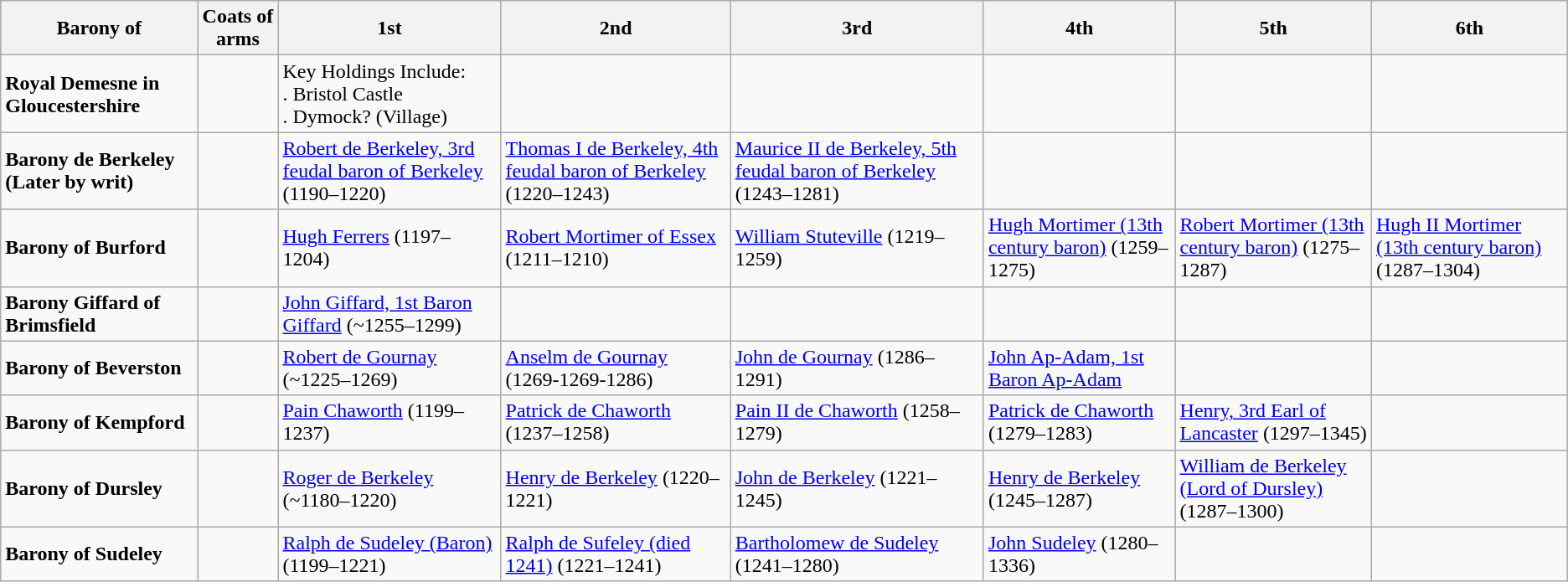<table class="wikitable">
<tr>
<th>Barony of</th>
<th>Coats of arms</th>
<th>1st</th>
<th>2nd</th>
<th>3rd</th>
<th>4th</th>
<th>5th</th>
<th>6th</th>
</tr>
<tr>
<td><strong>Royal Demesne in Gloucestershire</strong></td>
<td></td>
<td>Key Holdings Include:<br>. Bristol Castle<br>. Dymock? (Village)</td>
<td></td>
<td></td>
<td></td>
<td></td>
<td></td>
</tr>
<tr>
<td><strong>Barony de Berkeley (Later by writ)</strong></td>
<td></td>
<td><a href='#'>Robert de Berkeley, 3rd feudal baron of Berkeley</a> (1190–1220)</td>
<td><a href='#'>Thomas I de Berkeley, 4th feudal baron of Berkeley</a> (1220–1243)</td>
<td><a href='#'>Maurice II de Berkeley, 5th feudal baron of Berkeley</a> (1243–1281)</td>
<td></td>
<td></td>
<td></td>
</tr>
<tr>
<td><strong>Barony of Burford</strong></td>
<td></td>
<td><a href='#'>Hugh Ferrers</a> (1197–1204)</td>
<td><a href='#'>Robert Mortimer of Essex</a> (1211–1210)</td>
<td><a href='#'>William Stuteville</a> (1219–1259)</td>
<td><a href='#'>Hugh Mortimer (13th century baron)</a> (1259–1275)</td>
<td><a href='#'>Robert Mortimer (13th century baron)</a> (1275–1287)</td>
<td><a href='#'>Hugh II Mortimer (13th century baron)</a> (1287–1304)</td>
</tr>
<tr>
<td><strong>Barony Giffard of Brimsfield</strong></td>
<td></td>
<td><a href='#'>John Giffard, 1st Baron Giffard</a> (~1255–1299)</td>
<td></td>
<td></td>
<td></td>
<td></td>
<td></td>
</tr>
<tr>
<td><strong>Barony of Beverston</strong></td>
<td></td>
<td><a href='#'>Robert de Gournay</a> (~1225–1269)</td>
<td><a href='#'>Anselm de Gournay</a> (1269-1269-1286)</td>
<td><a href='#'>John de Gournay</a> (1286–1291)</td>
<td><a href='#'>John Ap-Adam, 1st Baron Ap-Adam</a></td>
<td></td>
<td></td>
</tr>
<tr>
<td><strong>Barony of Kempford</strong></td>
<td></td>
<td><a href='#'>Pain Chaworth</a> (1199–1237)</td>
<td><a href='#'>Patrick de Chaworth</a> (1237–1258)</td>
<td><a href='#'>Pain II de Chaworth</a> (1258–1279)</td>
<td><a href='#'>Patrick de Chaworth</a> (1279–1283)</td>
<td><a href='#'>Henry, 3rd Earl of Lancaster</a> (1297–1345)</td>
<td></td>
</tr>
<tr>
<td><strong>Barony of Dursley</strong></td>
<td></td>
<td><a href='#'>Roger de Berkeley</a> (~1180–1220)</td>
<td><a href='#'>Henry de Berkeley</a> (1220–1221)</td>
<td><a href='#'>John de Berkeley</a> (1221–1245)</td>
<td><a href='#'>Henry de Berkeley</a> (1245–1287)</td>
<td><a href='#'>William de Berkeley (Lord of Dursley)</a> (1287–1300)</td>
<td></td>
</tr>
<tr>
<td><strong>Barony of Sudeley</strong></td>
<td></td>
<td><a href='#'>Ralph de Sudeley (Baron)</a> (1199–1221)</td>
<td><a href='#'>Ralph de Sufeley (died 1241)</a> (1221–1241)</td>
<td><a href='#'>Bartholomew de Sudeley</a> (1241–1280)</td>
<td><a href='#'>John Sudeley</a> (1280–1336)</td>
<td></td>
<td></td>
</tr>
</table>
